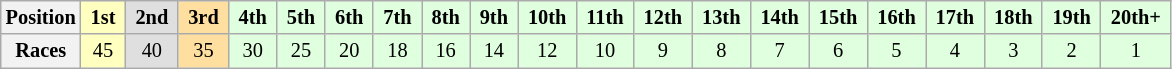<table class="wikitable" style="font-size:85%; text-align:center">
<tr>
<th>Position</th>
<td style="background:#ffffbf;"> <strong>1st</strong> </td>
<td style="background:#dfdfdf;"> <strong>2nd</strong> </td>
<td style="background:#ffdf9f;"> <strong>3rd</strong> </td>
<td style="background:#dfffdf;"> <strong>4th</strong> </td>
<td style="background:#dfffdf;"> <strong>5th</strong> </td>
<td style="background:#dfffdf;"> <strong>6th</strong> </td>
<td style="background:#dfffdf;"> <strong>7th</strong> </td>
<td style="background:#dfffdf;"> <strong>8th</strong> </td>
<td style="background:#dfffdf;"> <strong>9th</strong> </td>
<td style="background:#dfffdf;"> <strong>10th</strong> </td>
<td style="background:#dfffdf;"> <strong>11th</strong> </td>
<td style="background:#dfffdf;"> <strong>12th</strong> </td>
<td style="background:#dfffdf;"> <strong>13th</strong> </td>
<td style="background:#dfffdf;"> <strong>14th</strong> </td>
<td style="background:#dfffdf;"> <strong>15th</strong> </td>
<td style="background:#dfffdf;"> <strong>16th</strong> </td>
<td style="background:#dfffdf;"> <strong>17th</strong> </td>
<td style="background:#dfffdf;"> <strong>18th</strong> </td>
<td style="background:#dfffdf;"> <strong>19th</strong> </td>
<td style="background:#dfffdf;"> <strong>20th+</strong> </td>
</tr>
<tr>
<th>Races</th>
<td style="background:#ffffbf;">45</td>
<td style="background:#dfdfdf;">40</td>
<td style="background:#ffdf9f;">35</td>
<td style="background:#dfffdf;">30</td>
<td style="background:#dfffdf;">25</td>
<td style="background:#dfffdf;">20</td>
<td style="background:#dfffdf;">18</td>
<td style="background:#dfffdf;">16</td>
<td style="background:#dfffdf;">14</td>
<td style="background:#dfffdf;">12</td>
<td style="background:#dfffdf;">10</td>
<td style="background:#dfffdf;">9</td>
<td style="background:#dfffdf;">8</td>
<td style="background:#dfffdf;">7</td>
<td style="background:#dfffdf;">6</td>
<td style="background:#dfffdf;">5</td>
<td style="background:#dfffdf;">4</td>
<td style="background:#dfffdf;">3</td>
<td style="background:#dfffdf;">2</td>
<td style="background:#dfffdf;">1</td>
</tr>
</table>
